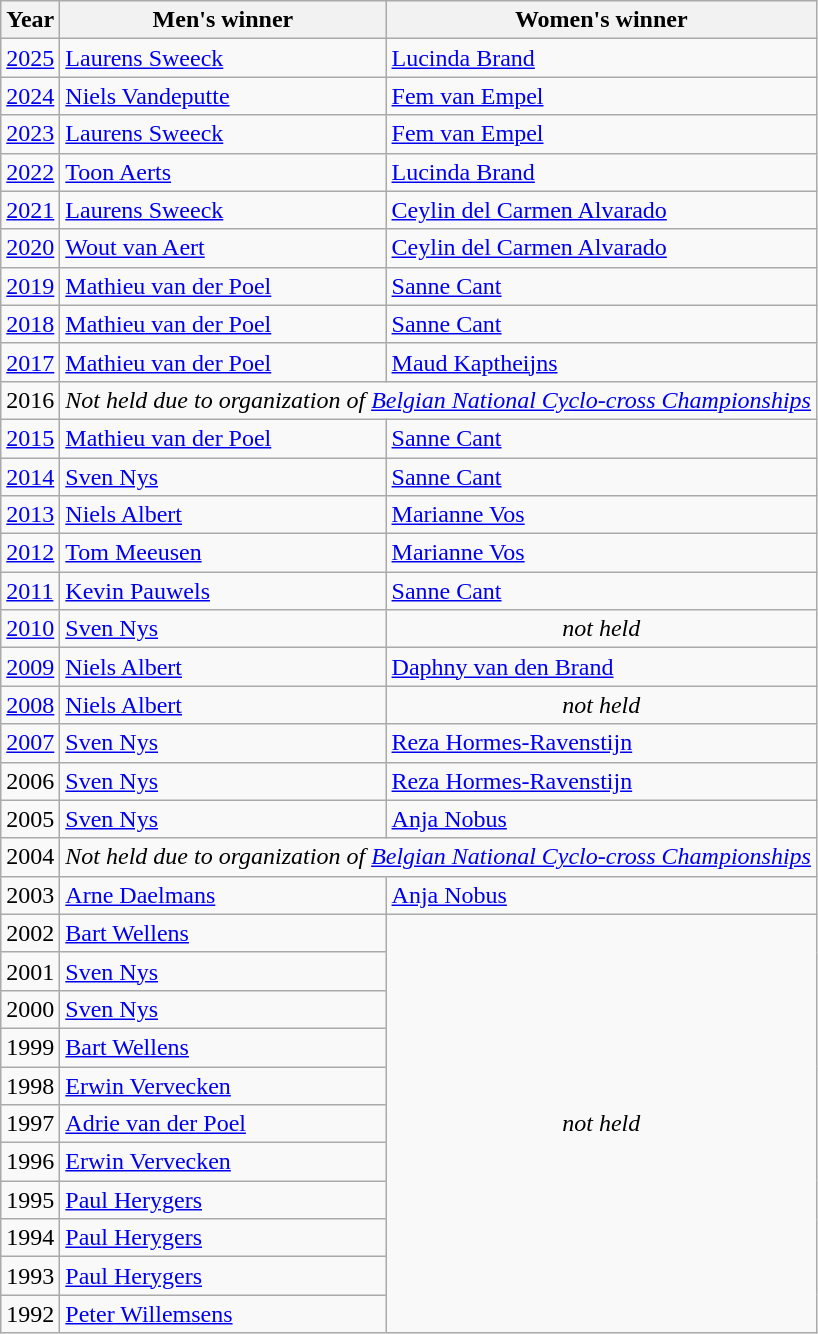<table class="wikitable">
<tr>
<th>Year</th>
<th>Men's winner</th>
<th>Women's winner</th>
</tr>
<tr>
<td><a href='#'>2025</a></td>
<td> <a href='#'>Laurens Sweeck</a></td>
<td> <a href='#'>Lucinda Brand</a></td>
</tr>
<tr>
<td><a href='#'>2024</a></td>
<td> <a href='#'>Niels Vandeputte</a></td>
<td> <a href='#'>Fem van Empel</a></td>
</tr>
<tr>
<td><a href='#'>2023</a></td>
<td> <a href='#'>Laurens Sweeck</a></td>
<td> <a href='#'>Fem van Empel</a></td>
</tr>
<tr>
<td><a href='#'>2022</a></td>
<td> <a href='#'>Toon Aerts</a></td>
<td> <a href='#'>Lucinda Brand</a></td>
</tr>
<tr>
<td><a href='#'>2021</a></td>
<td> <a href='#'>Laurens Sweeck</a></td>
<td> <a href='#'>Ceylin del Carmen Alvarado</a></td>
</tr>
<tr>
<td><a href='#'>2020</a></td>
<td> <a href='#'>Wout van Aert</a></td>
<td> <a href='#'>Ceylin del Carmen Alvarado</a></td>
</tr>
<tr>
<td><a href='#'>2019</a></td>
<td> <a href='#'>Mathieu van der Poel</a></td>
<td> <a href='#'>Sanne Cant</a></td>
</tr>
<tr>
<td><a href='#'>2018</a></td>
<td> <a href='#'>Mathieu van der Poel</a></td>
<td> <a href='#'>Sanne Cant</a></td>
</tr>
<tr>
<td><a href='#'>2017</a></td>
<td> <a href='#'>Mathieu van der Poel</a></td>
<td> <a href='#'>Maud Kaptheijns</a></td>
</tr>
<tr>
<td>2016</td>
<td colspan=2><em>Not held due to organization of <a href='#'>Belgian National Cyclo-cross Championships</a></em></td>
</tr>
<tr>
<td><a href='#'>2015</a></td>
<td> <a href='#'>Mathieu van der Poel</a></td>
<td> <a href='#'>Sanne Cant</a></td>
</tr>
<tr>
<td><a href='#'>2014</a></td>
<td> <a href='#'>Sven Nys</a></td>
<td> <a href='#'>Sanne Cant</a></td>
</tr>
<tr>
<td><a href='#'>2013</a></td>
<td> <a href='#'>Niels Albert</a></td>
<td> <a href='#'>Marianne Vos</a></td>
</tr>
<tr>
<td><a href='#'>2012</a></td>
<td> <a href='#'>Tom Meeusen</a></td>
<td> <a href='#'>Marianne Vos</a></td>
</tr>
<tr>
<td><a href='#'>2011</a></td>
<td> <a href='#'>Kevin Pauwels</a></td>
<td> <a href='#'>Sanne Cant</a></td>
</tr>
<tr>
<td><a href='#'>2010</a></td>
<td> <a href='#'>Sven Nys</a></td>
<td style="text-align:center"><em>not held</em></td>
</tr>
<tr>
<td><a href='#'>2009</a></td>
<td> <a href='#'>Niels Albert</a></td>
<td> <a href='#'>Daphny van den Brand</a></td>
</tr>
<tr>
<td><a href='#'>2008</a></td>
<td> <a href='#'>Niels Albert</a></td>
<td style="text-align:center"><em>not held</em></td>
</tr>
<tr>
<td><a href='#'>2007</a></td>
<td> <a href='#'>Sven Nys</a></td>
<td> <a href='#'>Reza Hormes-Ravenstijn</a></td>
</tr>
<tr>
<td>2006</td>
<td> <a href='#'>Sven Nys</a></td>
<td> <a href='#'>Reza Hormes-Ravenstijn</a></td>
</tr>
<tr>
<td>2005</td>
<td> <a href='#'>Sven Nys</a></td>
<td> <a href='#'>Anja Nobus</a></td>
</tr>
<tr>
<td>2004</td>
<td colspan=2><em>Not held due to organization of <a href='#'>Belgian National Cyclo-cross Championships</a></em></td>
</tr>
<tr>
<td>2003</td>
<td> <a href='#'>Arne Daelmans</a></td>
<td> <a href='#'>Anja Nobus</a></td>
</tr>
<tr>
<td>2002</td>
<td> <a href='#'>Bart Wellens</a></td>
<td rowspan="11" style="text-align:center"><em>not held</em></td>
</tr>
<tr>
<td>2001</td>
<td> <a href='#'>Sven Nys</a></td>
</tr>
<tr>
<td>2000</td>
<td> <a href='#'>Sven Nys</a></td>
</tr>
<tr>
<td>1999</td>
<td> <a href='#'>Bart Wellens</a></td>
</tr>
<tr>
<td>1998</td>
<td> <a href='#'>Erwin Vervecken</a></td>
</tr>
<tr>
<td>1997</td>
<td> <a href='#'>Adrie van der Poel</a></td>
</tr>
<tr>
<td>1996</td>
<td> <a href='#'>Erwin Vervecken</a></td>
</tr>
<tr>
<td>1995</td>
<td> <a href='#'>Paul Herygers</a></td>
</tr>
<tr>
<td>1994</td>
<td> <a href='#'>Paul Herygers</a></td>
</tr>
<tr>
<td>1993</td>
<td> <a href='#'>Paul Herygers</a></td>
</tr>
<tr>
<td>1992</td>
<td> <a href='#'>Peter Willemsens</a></td>
</tr>
</table>
